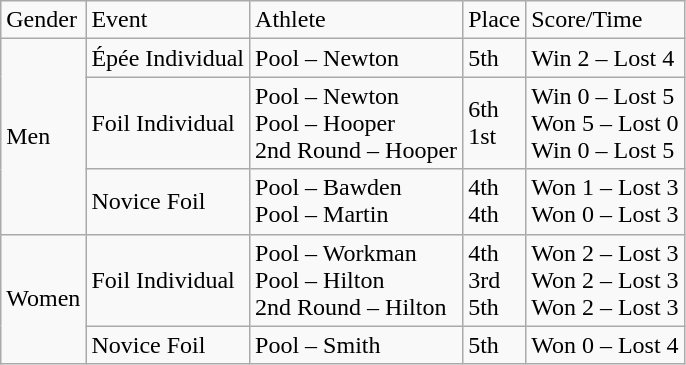<table class="wikitable sortable mw-collapsible">
<tr>
<td>Gender</td>
<td>Event</td>
<td>Athlete</td>
<td>Place</td>
<td>Score/Time</td>
</tr>
<tr>
<td rowspan="3">Men</td>
<td>Épée Individual</td>
<td>Pool – Newton</td>
<td>5th</td>
<td>Win 2 – Lost 4</td>
</tr>
<tr>
<td>Foil Individual</td>
<td>Pool – Newton<br>Pool – Hooper<br>2nd Round – Hooper</td>
<td>6th<br>1st</td>
<td>Win 0 – Lost 5<br>Won 5 – Lost 0<br>Win 0 – Lost 5</td>
</tr>
<tr>
<td>Novice Foil</td>
<td>Pool – Bawden<br>Pool – Martin</td>
<td>4th<br>4th</td>
<td>Won 1 – Lost 3<br>Won 0 – Lost 3</td>
</tr>
<tr>
<td rowspan="2">Women</td>
<td>Foil Individual</td>
<td>Pool – Workman<br>Pool – Hilton<br>2nd Round – Hilton</td>
<td>4th<br>3rd<br>5th</td>
<td>Won 2 – Lost 3<br>Won 2 – Lost 3<br>Won 2 – Lost 3</td>
</tr>
<tr>
<td>Novice Foil</td>
<td>Pool – Smith</td>
<td>5th</td>
<td>Won 0 – Lost 4</td>
</tr>
</table>
